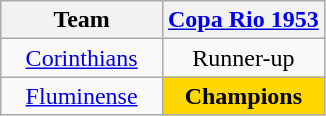<table class="wikitable">
<tr>
<th width= 50%>Team</th>
<th width= 50%><a href='#'>Copa Rio 1953</a></th>
</tr>
<tr align="center">
<td><a href='#'>Corinthians</a></td>
<td>Runner-up</td>
</tr>
<tr align="center">
<td><a href='#'>Fluminense</a></td>
<td bgcolor = "gold"><strong>Champions</strong></td>
</tr>
</table>
